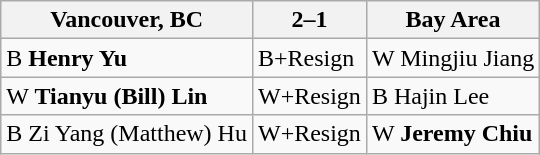<table class="wikitable">
<tr>
<th>Vancouver, BC</th>
<th>2–1</th>
<th>Bay Area</th>
</tr>
<tr>
<td>B <strong>Henry Yu</strong></td>
<td>B+Resign</td>
<td>W Mingjiu Jiang</td>
</tr>
<tr>
<td>W <strong>Tianyu (Bill) Lin</strong></td>
<td>W+Resign</td>
<td>B Hajin Lee</td>
</tr>
<tr>
<td>B Zi Yang (Matthew) Hu</td>
<td>W+Resign</td>
<td>W <strong>Jeremy Chiu</strong></td>
</tr>
</table>
